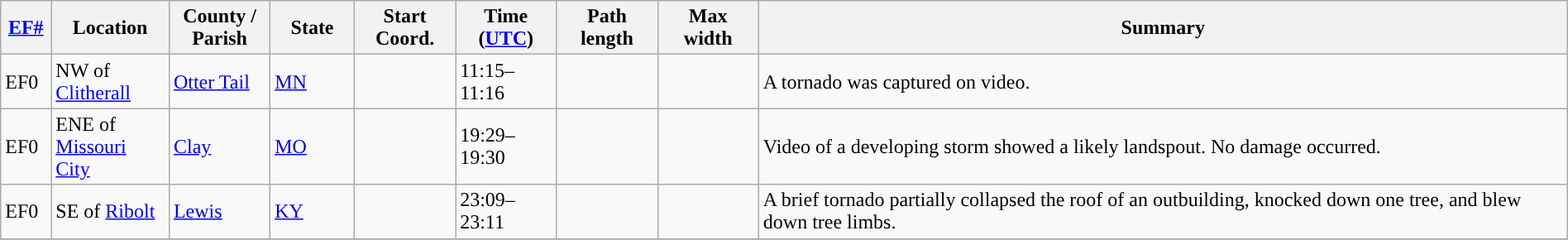<table class="wikitable sortable" style="width:100%;">
<tr>
<th scope="col"  style="width:3%; text-align:center;"><a href='#'>EF#</a></th>
<th scope="col"  style="width:7%; text-align:center;" class="unsortable">Location</th>
<th scope="col"  style="width:6%; text-align:center;" class="unsortable">County / Parish</th>
<th scope="col"  style="width:5%; text-align:center;">State</th>
<th scope="col"  style="width:6%; text-align:center;">Start Coord.</th>
<th scope="col"  style="width:6%; text-align:center;">Time (<a href='#'>UTC</a>)</th>
<th scope="col"  style="width:6%; text-align:center;">Path length</th>
<th scope="col"  style="width:6%; text-align:center;">Max width</th>
<th scope="col" class="unsortable" style="width:48%; text-align:center;">Summary</th>
</tr>
<tr>
<td>EF0</td>
<td>NW of <a href='#'>Clitherall</a></td>
<td><a href='#'>Otter Tail</a></td>
<td><a href='#'>MN</a></td>
<td></td>
<td>11:15–11:16</td>
<td></td>
<td></td>
<td>A tornado was captured on video.</td>
</tr>
<tr>
<td>EF0</td>
<td>ENE of <a href='#'>Missouri City</a></td>
<td><a href='#'>Clay</a></td>
<td><a href='#'>MO</a></td>
<td></td>
<td>19:29–19:30</td>
<td></td>
<td></td>
<td>Video of a developing storm showed a likely landspout. No damage occurred.</td>
</tr>
<tr>
<td>EF0</td>
<td>SE of <a href='#'>Ribolt</a></td>
<td><a href='#'>Lewis</a></td>
<td><a href='#'>KY</a></td>
<td></td>
<td>23:09–23:11</td>
<td></td>
<td></td>
<td>A brief tornado partially collapsed the roof of an outbuilding, knocked down one tree, and blew down tree limbs.</td>
</tr>
<tr>
</tr>
</table>
